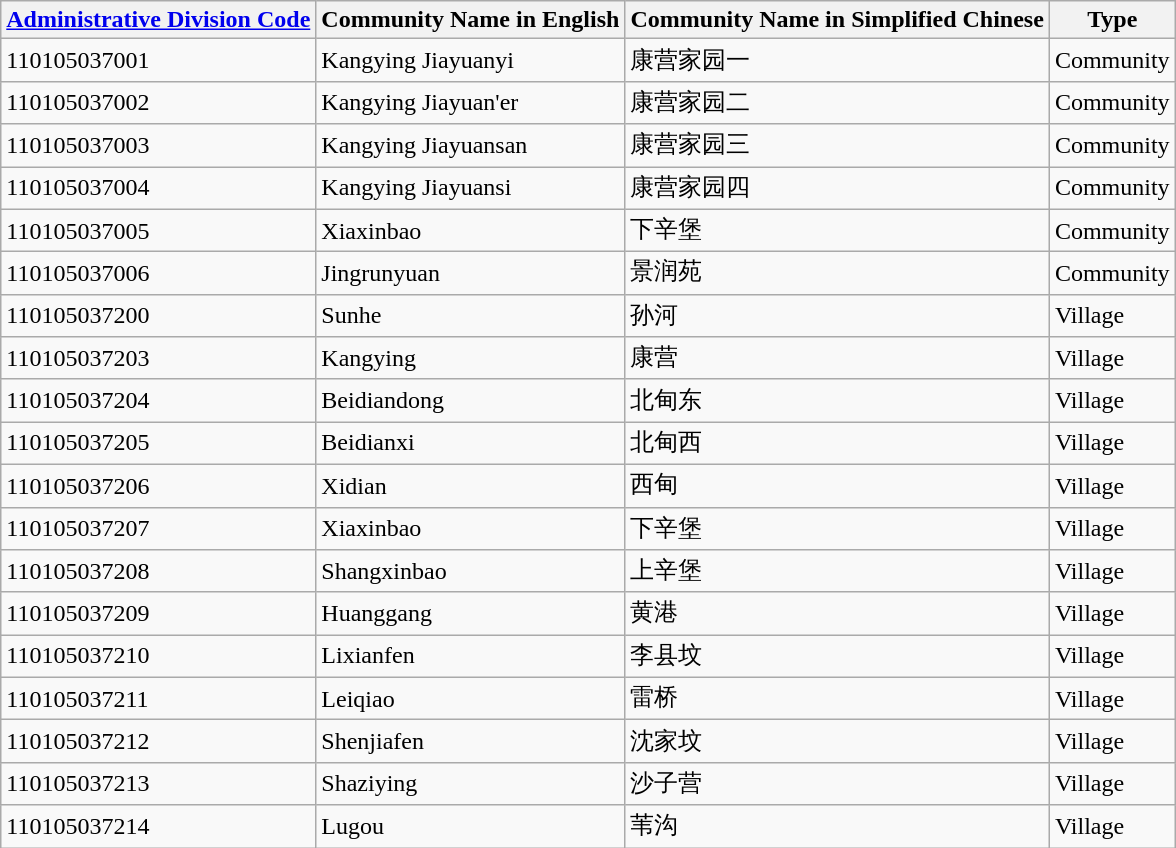<table class="wikitable sortable">
<tr>
<th><a href='#'>Administrative Division Code</a></th>
<th>Community Name in English</th>
<th>Community Name in Simplified Chinese</th>
<th>Type</th>
</tr>
<tr>
<td>110105037001</td>
<td>Kangying Jiayuanyi</td>
<td>康营家园一</td>
<td>Community</td>
</tr>
<tr>
<td>110105037002</td>
<td>Kangying Jiayuan'er</td>
<td>康营家园二</td>
<td>Community</td>
</tr>
<tr>
<td>110105037003</td>
<td>Kangying Jiayuansan</td>
<td>康营家园三</td>
<td>Community</td>
</tr>
<tr>
<td>110105037004</td>
<td>Kangying Jiayuansi</td>
<td>康营家园四</td>
<td>Community</td>
</tr>
<tr>
<td>110105037005</td>
<td>Xiaxinbao</td>
<td>下辛堡</td>
<td>Community</td>
</tr>
<tr>
<td>110105037006</td>
<td>Jingrunyuan</td>
<td>景润苑</td>
<td>Community</td>
</tr>
<tr>
<td>110105037200</td>
<td>Sunhe</td>
<td>孙河</td>
<td>Village</td>
</tr>
<tr>
<td>110105037203</td>
<td>Kangying</td>
<td>康营</td>
<td>Village</td>
</tr>
<tr>
<td>110105037204</td>
<td>Beidiandong</td>
<td>北甸东</td>
<td>Village</td>
</tr>
<tr>
<td>110105037205</td>
<td>Beidianxi</td>
<td>北甸西</td>
<td>Village</td>
</tr>
<tr>
<td>110105037206</td>
<td>Xidian</td>
<td>西甸</td>
<td>Village</td>
</tr>
<tr>
<td>110105037207</td>
<td>Xiaxinbao</td>
<td>下辛堡</td>
<td>Village</td>
</tr>
<tr>
<td>110105037208</td>
<td>Shangxinbao</td>
<td>上辛堡</td>
<td>Village</td>
</tr>
<tr>
<td>110105037209</td>
<td>Huanggang</td>
<td>黄港</td>
<td>Village</td>
</tr>
<tr>
<td>110105037210</td>
<td>Lixianfen</td>
<td>李县坟</td>
<td>Village</td>
</tr>
<tr>
<td>110105037211</td>
<td>Leiqiao</td>
<td>雷桥</td>
<td>Village</td>
</tr>
<tr>
<td>110105037212</td>
<td>Shenjiafen</td>
<td>沈家坟</td>
<td>Village</td>
</tr>
<tr>
<td>110105037213</td>
<td>Shaziying</td>
<td>沙子营</td>
<td>Village</td>
</tr>
<tr>
<td>110105037214</td>
<td>Lugou</td>
<td>苇沟</td>
<td>Village</td>
</tr>
</table>
